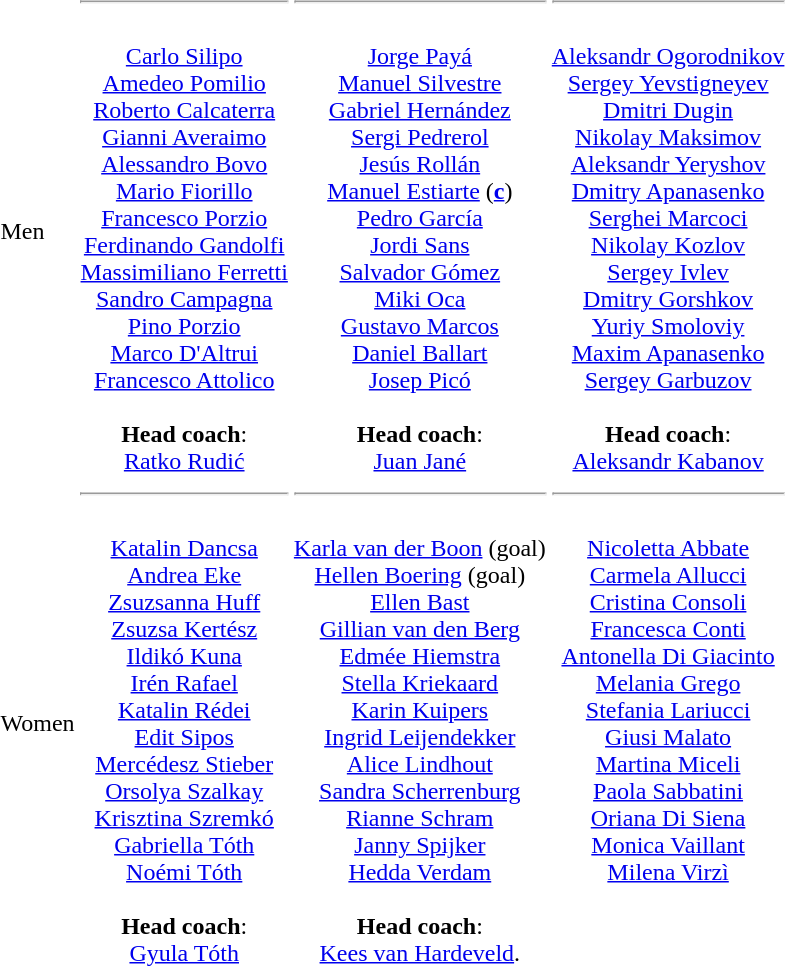<table>
<tr>
<td>Men<br></td>
<td style="text-align:center; vertical-align:top;"><strong></strong> <hr><br><a href='#'>Carlo Silipo</a><br> <a href='#'>Amedeo Pomilio</a><br> <a href='#'>Roberto Calcaterra</a><br> <a href='#'>Gianni Averaimo</a><br> <a href='#'>Alessandro Bovo</a><br> <a href='#'>Mario Fiorillo</a><br> <a href='#'>Francesco Porzio</a><br> <a href='#'>Ferdinando Gandolfi</a><br> <a href='#'>Massimiliano Ferretti</a><br> <a href='#'>Sandro Campagna</a><br> <a href='#'>Pino Porzio</a><br> <a href='#'>Marco D'Altrui</a><br> <a href='#'>Francesco Attolico</a><br><br><strong>Head coach</strong>: <br><a href='#'>Ratko Rudić</a></td>
<td style="text-align:center; vertical-align:top;"><strong></strong> <hr><br><a href='#'>Jorge Payá</a><br> <a href='#'>Manuel Silvestre</a><br> <a href='#'>Gabriel Hernández</a><br> <a href='#'>Sergi Pedrerol</a><br> <a href='#'>Jesús Rollán</a><br> <a href='#'>Manuel Estiarte</a> (<a href='#'><strong>c</strong></a>)<br> <a href='#'>Pedro García</a><br> <a href='#'>Jordi Sans</a><br> <a href='#'>Salvador Gómez</a><br> <a href='#'>Miki Oca</a><br> <a href='#'>Gustavo Marcos</a><br> <a href='#'>Daniel Ballart</a><br> <a href='#'>Josep Picó</a><br><br><strong>Head coach</strong>: <br><a href='#'>Juan Jané</a></td>
<td style="text-align:center; vertical-align:top;"><strong></strong> <hr><br><a href='#'>Aleksandr Ogorodnikov</a><br> <a href='#'>Sergey Yevstigneyev</a><br><a href='#'>Dmitri Dugin</a><br> <a href='#'>Nikolay Maksimov</a><br> <a href='#'>Aleksandr Yeryshov</a><br> <a href='#'>Dmitry Apanasenko</a><br> <a href='#'>Serghei Marcoci</a><br> <a href='#'>Nikolay Kozlov</a><br> <a href='#'>Sergey Ivlev</a><br> <a href='#'>Dmitry Gorshkov</a><br> <a href='#'>Yuriy Smoloviy</a><br> <a href='#'>Maxim Apanasenko</a><br><a href='#'>Sergey Garbuzov</a><br><br><strong>Head coach</strong>: <br><a href='#'>Aleksandr Kabanov</a></td>
</tr>
<tr>
<td>Women<br></td>
<td style="text-align:center; vertical-align:top;"><strong></strong>  <hr><br><a href='#'>Katalin Dancsa</a><br> <a href='#'>Andrea Eke</a><br> <a href='#'>Zsuzsanna Huff</a><br> <a href='#'>Zsuzsa Kertész</a><br> <a href='#'>Ildikó Kuna</a><br> <a href='#'>Irén Rafael</a><br> <a href='#'>Katalin Rédei</a><br> <a href='#'>Edit Sipos</a><br> <a href='#'>Mercédesz Stieber</a><br> <a href='#'>Orsolya Szalkay</a><br> <a href='#'>Krisztina Szremkó</a><br> <a href='#'>Gabriella Tóth</a><br> <a href='#'>Noémi Tóth</a><br><br><strong>Head coach</strong>: <br><a href='#'>Gyula Tóth</a></td>
<td style="text-align:center; vertical-align:top;"><strong></strong><hr><br><a href='#'>Karla van der Boon</a> (goal)<br> <a href='#'>Hellen Boering</a> (goal)<br> <a href='#'>Ellen Bast</a><br> <a href='#'>Gillian van den Berg</a><br> <a href='#'>Edmée Hiemstra</a><br> <a href='#'>Stella Kriekaard</a><br> <a href='#'>Karin Kuipers</a><br> <a href='#'>Ingrid Leijendekker</a><br> <a href='#'>Alice Lindhout</a><br> <a href='#'>Sandra Scherrenburg</a><br> <a href='#'>Rianne Schram</a><br> <a href='#'>Janny Spijker</a><br> <a href='#'>Hedda Verdam</a> <br><br><strong>Head coach</strong>:<br> <a href='#'>Kees van Hardeveld</a>.</td>
<td style="text-align:center; vertical-align:top;"><strong></strong><hr><br><a href='#'>Nicoletta Abbate</a><br> <a href='#'>Carmela Allucci</a><br> <a href='#'>Cristina Consoli</a><br> <a href='#'>Francesca Conti</a><br> <a href='#'>Antonella Di Giacinto</a><br> <a href='#'>Melania Grego</a><br> <a href='#'>Stefania Lariucci</a><br> <a href='#'>Giusi Malato</a><br> <a href='#'>Martina Miceli</a><br> <a href='#'>Paola Sabbatini</a><br> <a href='#'>Oriana Di Siena</a><br> <a href='#'>Monica Vaillant</a><br> <a href='#'>Milena Virzì</a></td>
</tr>
</table>
